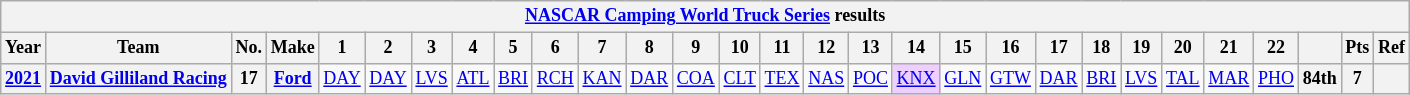<table class="wikitable" style="text-align:center; font-size:75%">
<tr>
<th colspan=29><a href='#'>NASCAR Camping World Truck Series</a> results</th>
</tr>
<tr>
<th>Year</th>
<th>Team</th>
<th>No.</th>
<th>Make</th>
<th>1</th>
<th>2</th>
<th>3</th>
<th>4</th>
<th>5</th>
<th>6</th>
<th>7</th>
<th>8</th>
<th>9</th>
<th>10</th>
<th>11</th>
<th>12</th>
<th>13</th>
<th>14</th>
<th>15</th>
<th>16</th>
<th>17</th>
<th>18</th>
<th>19</th>
<th>20</th>
<th>21</th>
<th>22</th>
<th></th>
<th>Pts</th>
<th>Ref</th>
</tr>
<tr>
<th><a href='#'>2021</a></th>
<th><a href='#'>David Gilliland Racing</a></th>
<th>17</th>
<th><a href='#'>Ford</a></th>
<td><a href='#'>DAY</a></td>
<td><a href='#'>DAY</a></td>
<td><a href='#'>LVS</a></td>
<td><a href='#'>ATL</a></td>
<td><a href='#'>BRI</a></td>
<td><a href='#'>RCH</a></td>
<td><a href='#'>KAN</a></td>
<td><a href='#'>DAR</a></td>
<td><a href='#'>COA</a></td>
<td><a href='#'>CLT</a></td>
<td><a href='#'>TEX</a></td>
<td><a href='#'>NAS</a></td>
<td><a href='#'>POC</a></td>
<td style="background:#EFCFFF;"><a href='#'>KNX</a><br></td>
<td><a href='#'>GLN</a></td>
<td><a href='#'>GTW</a></td>
<td><a href='#'>DAR</a></td>
<td><a href='#'>BRI</a></td>
<td><a href='#'>LVS</a></td>
<td><a href='#'>TAL</a></td>
<td><a href='#'>MAR</a></td>
<td><a href='#'>PHO</a></td>
<th>84th</th>
<th>7</th>
<th></th>
</tr>
</table>
